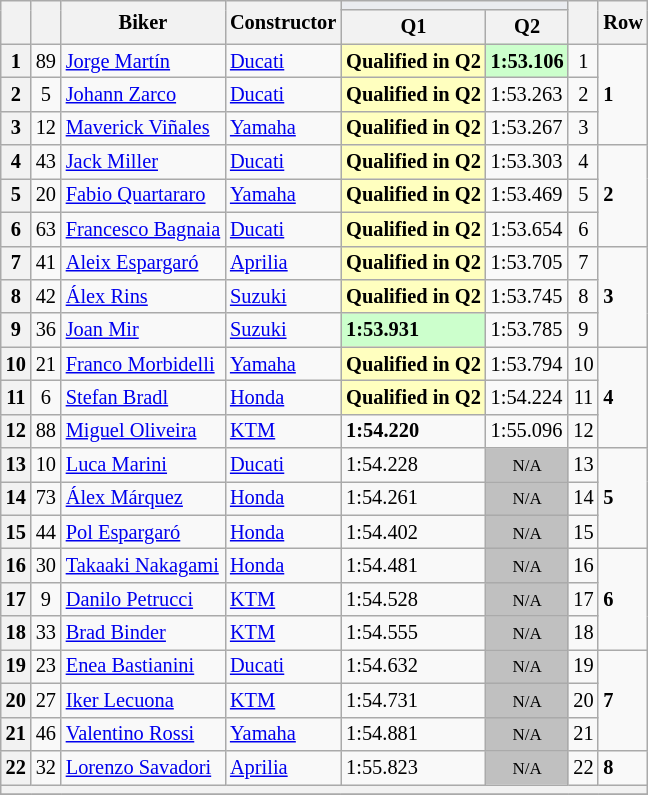<table class="wikitable sortable" style="font-size: 85%;">
<tr>
<th rowspan="2"></th>
<th rowspan="2"></th>
<th rowspan="2">Biker</th>
<th rowspan="2">Constructor</th>
<th colspan="2" style="background:#eaecf0; text-align:center;"></th>
<th rowspan="2"></th>
<th rowspan="2">Row</th>
</tr>
<tr>
<th scope="col">Q1</th>
<th scope="col">Q2</th>
</tr>
<tr>
<th scope="row">1</th>
<td align="center">89</td>
<td> <a href='#'>Jorge Martín</a></td>
<td><a href='#'>Ducati</a></td>
<td style="background:#ffffbf;"><strong>Qualified in Q2</strong></td>
<td style="background:#ccffcc;"><strong>1:53.106</strong></td>
<td align="center">1</td>
<td rowspan="3"><strong>1</strong></td>
</tr>
<tr>
<th scope="row">2</th>
<td align="center">5</td>
<td> <a href='#'>Johann Zarco</a></td>
<td><a href='#'>Ducati</a></td>
<td style="background:#ffffbf;"><strong>Qualified in Q2</strong></td>
<td>1:53.263</td>
<td align="center">2</td>
</tr>
<tr>
<th scope="row">3</th>
<td align="center">12</td>
<td> <a href='#'>Maverick Viñales</a></td>
<td><a href='#'>Yamaha</a></td>
<td style="background:#ffffbf;"><strong>Qualified in Q2</strong></td>
<td>1:53.267</td>
<td align="center">3</td>
</tr>
<tr>
<th scope="row">4</th>
<td align="center">43</td>
<td> <a href='#'>Jack Miller</a></td>
<td><a href='#'>Ducati</a></td>
<td style="background:#ffffbf;"><strong>Qualified in Q2</strong></td>
<td>1:53.303</td>
<td align="center">4</td>
<td rowspan="3"><strong>2</strong></td>
</tr>
<tr>
<th scope="row">5</th>
<td align="center">20</td>
<td> <a href='#'>Fabio Quartararo</a></td>
<td><a href='#'>Yamaha</a></td>
<td style="background:#ffffbf;"><strong>Qualified in Q2</strong></td>
<td>1:53.469</td>
<td align="center">5</td>
</tr>
<tr>
<th scope="row">6</th>
<td align="center">63</td>
<td> <a href='#'>Francesco Bagnaia</a></td>
<td><a href='#'>Ducati</a></td>
<td style="background:#ffffbf;"><strong>Qualified in Q2</strong></td>
<td>1:53.654</td>
<td align="center">6</td>
</tr>
<tr>
<th scope="row">7</th>
<td align="center">41</td>
<td> <a href='#'>Aleix Espargaró</a></td>
<td><a href='#'>Aprilia</a></td>
<td style="background:#ffffbf;"><strong>Qualified in Q2</strong></td>
<td>1:53.705</td>
<td align="center">7</td>
<td rowspan="3"><strong>3</strong></td>
</tr>
<tr>
<th scope="row">8</th>
<td align="center">42</td>
<td> <a href='#'>Álex Rins</a></td>
<td><a href='#'>Suzuki</a></td>
<td style="background:#ffffbf;"><strong>Qualified in Q2</strong></td>
<td>1:53.745</td>
<td align="center">8</td>
</tr>
<tr>
<th scope="row">9</th>
<td align="center">36</td>
<td> <a href='#'>Joan Mir</a></td>
<td><a href='#'>Suzuki</a></td>
<td style="background:#ccffcc;"><strong>1:53.931</strong></td>
<td>1:53.785</td>
<td align="center">9</td>
</tr>
<tr>
<th scope="row">10</th>
<td align="center">21</td>
<td> <a href='#'>Franco Morbidelli</a></td>
<td><a href='#'>Yamaha</a></td>
<td style="background:#ffffbf;"><strong>Qualified in Q2</strong></td>
<td>1:53.794</td>
<td align="center">10</td>
<td rowspan="3"><strong>4</strong></td>
</tr>
<tr>
<th scope="row">11</th>
<td align="center">6</td>
<td> <a href='#'>Stefan Bradl</a></td>
<td><a href='#'>Honda</a></td>
<td style="background:#ffffbf;"><strong>Qualified in Q2</strong></td>
<td>1:54.224</td>
<td align="center">11</td>
</tr>
<tr>
<th scope="row">12</th>
<td align="center">88</td>
<td> <a href='#'>Miguel Oliveira</a></td>
<td><a href='#'>KTM</a></td>
<td><strong>1:54.220</strong></td>
<td>1:55.096</td>
<td align="center">12</td>
</tr>
<tr>
<th scope="row">13</th>
<td align="center">10</td>
<td> <a href='#'>Luca Marini</a></td>
<td><a href='#'>Ducati</a></td>
<td>1:54.228</td>
<td style="background: silver" align="center" data-sort-value="13"><small>N/A</small></td>
<td align="center">13</td>
<td rowspan="3"><strong>5</strong></td>
</tr>
<tr>
<th scope="row">14</th>
<td align="center">73</td>
<td> <a href='#'>Álex Márquez</a></td>
<td><a href='#'>Honda</a></td>
<td>1:54.261</td>
<td style="background: silver" align="center" data-sort-value="14"><small>N/A</small></td>
<td align="center">14</td>
</tr>
<tr>
<th scope="row">15</th>
<td align="center">44</td>
<td> <a href='#'>Pol Espargaró</a></td>
<td><a href='#'>Honda</a></td>
<td>1:54.402</td>
<td style="background: silver" align="center" data-sort-value="15"><small>N/A</small></td>
<td align="center">15</td>
</tr>
<tr>
<th scope="row">16</th>
<td align="center">30</td>
<td> <a href='#'>Takaaki Nakagami</a></td>
<td><a href='#'>Honda</a></td>
<td>1:54.481</td>
<td style="background: silver" align="center" data-sort-value="16"><small>N/A</small></td>
<td align="center">16</td>
<td rowspan="3"><strong>6</strong></td>
</tr>
<tr>
<th scope="row">17</th>
<td align="center">9</td>
<td> <a href='#'>Danilo Petrucci</a></td>
<td><a href='#'>KTM</a></td>
<td>1:54.528</td>
<td style="background: silver" align="center" data-sort-value="17"><small>N/A</small></td>
<td align="center">17</td>
</tr>
<tr>
<th scope="row">18</th>
<td align="center">33</td>
<td> <a href='#'>Brad Binder</a></td>
<td><a href='#'>KTM</a></td>
<td>1:54.555</td>
<td style="background: silver" align="center" data-sort-value="18"><small>N/A</small></td>
<td align="center">18</td>
</tr>
<tr>
<th scope="row">19</th>
<td align="center">23</td>
<td> <a href='#'>Enea Bastianini</a></td>
<td><a href='#'>Ducati</a></td>
<td>1:54.632</td>
<td style="background: silver" align="center" data-sort-value="19"><small>N/A</small></td>
<td align="center">19</td>
<td rowspan="3"><strong>7</strong></td>
</tr>
<tr>
<th scope="row">20</th>
<td align="center">27</td>
<td> <a href='#'>Iker Lecuona</a></td>
<td><a href='#'>KTM</a></td>
<td>1:54.731</td>
<td style="background: silver" align="center" data-sort-value="20"><small>N/A</small></td>
<td align="center">20</td>
</tr>
<tr>
<th scope="row">21</th>
<td align="center">46</td>
<td> <a href='#'>Valentino Rossi</a></td>
<td><a href='#'>Yamaha</a></td>
<td>1:54.881</td>
<td style="background: silver" align="center" data-sort-value="21"><small>N/A</small></td>
<td align="center">21</td>
</tr>
<tr>
<th scope="row">22</th>
<td align="center">32</td>
<td> <a href='#'>Lorenzo Savadori</a></td>
<td><a href='#'>Aprilia</a></td>
<td>1:55.823</td>
<td style="background: silver" align="center" data-sort-value="22"><small>N/A</small></td>
<td align="center">22</td>
<td><strong>8</strong></td>
</tr>
<tr>
<th colspan=9></th>
</tr>
<tr>
</tr>
</table>
